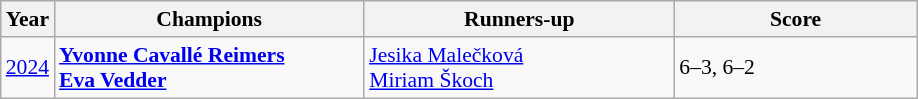<table class="wikitable" style="font-size:90%">
<tr>
<th>Year</th>
<th width="200">Champions</th>
<th width="200">Runners-up</th>
<th width="155">Score</th>
</tr>
<tr>
<td><a href='#'>2024</a></td>
<td> <strong><a href='#'>Yvonne Cavallé Reimers</a></strong> <br>  <strong><a href='#'>Eva Vedder</a></strong></td>
<td> <a href='#'>Jesika Malečková</a> <br>  <a href='#'>Miriam Škoch</a></td>
<td>6–3, 6–2</td>
</tr>
</table>
